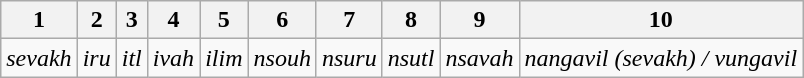<table class="wikitable">
<tr>
<th>1</th>
<th>2</th>
<th>3</th>
<th>4</th>
<th>5</th>
<th>6</th>
<th>7</th>
<th>8</th>
<th>9</th>
<th>10</th>
</tr>
<tr>
<td><em>sevakh</em></td>
<td><em>iru</em></td>
<td><em>itl</em></td>
<td><em>ivah</em></td>
<td><em>ilim</em></td>
<td><em>nsouh</em></td>
<td><em>nsuru</em></td>
<td><em>nsutl</em></td>
<td><em>nsavah</em></td>
<td><em>nangavil (sevakh) / vungavil</em></td>
</tr>
</table>
